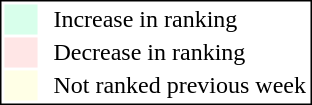<table style="border:1px solid black; float:right;">
<tr>
<td style="background:#D8FFEB; width:20px;"></td>
<td> </td>
<td>Increase in ranking</td>
</tr>
<tr>
<td style="background:#FFE6E6; width:20px;"></td>
<td> </td>
<td>Decrease in ranking</td>
</tr>
<tr>
<td style="background:#FFFFE6; width:20px;"></td>
<td> </td>
<td>Not ranked previous week</td>
</tr>
</table>
